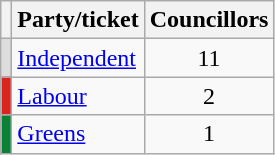<table class="wikitable">
<tr>
<th></th>
<th>Party/ticket</th>
<th>Councillors</th>
</tr>
<tr>
<td style="background:#DDDDDD"></td>
<td><a href='#'>Independent</a></td>
<td style="text-align: center;">11</td>
</tr>
<tr>
<td style="background:#DC241f"></td>
<td><a href='#'>Labour</a></td>
<td style="text-align: center;">2</td>
</tr>
<tr>
<td style="background:#098137"></td>
<td><a href='#'>Greens</a></td>
<td style="text-align: center;">1</td>
</tr>
</table>
